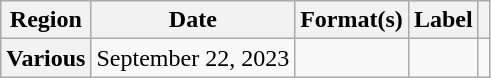<table class="wikitable plainrowheaders">
<tr>
<th scope="col">Region</th>
<th scope="col">Date</th>
<th scope="col">Format(s)</th>
<th scope="col">Label</th>
<th scope="col"></th>
</tr>
<tr>
<th scope="row" rowspan="2">Various</th>
<td>September 22, 2023</td>
<td></td>
<td rowspan="2"></td>
<td align="center"></td>
</tr>
</table>
